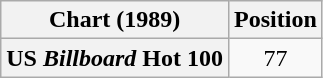<table class="wikitable plainrowheaders">
<tr>
<th scope="col">Chart (1989)</th>
<th scope="col">Position</th>
</tr>
<tr>
<th scope="row">US <em>Billboard</em> Hot 100</th>
<td style="text-align:center;">77</td>
</tr>
</table>
